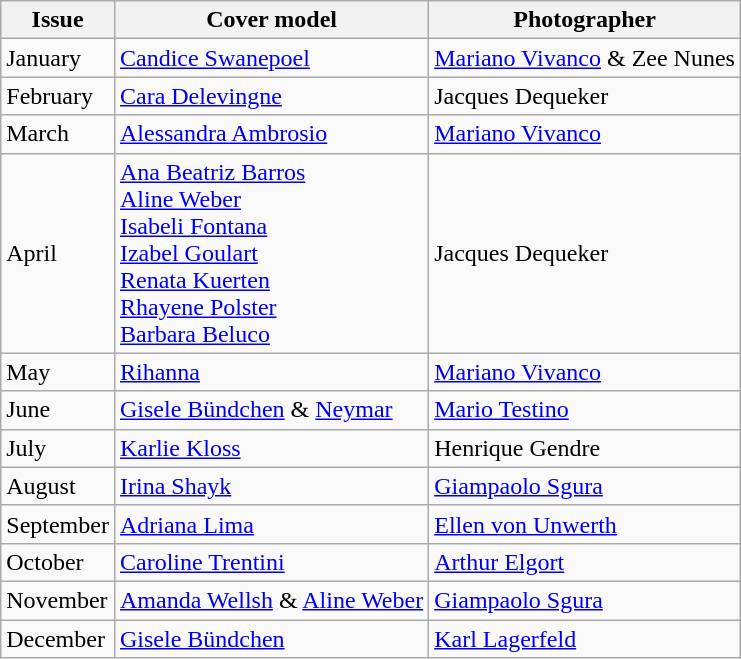<table class="wikitable">
<tr>
<th>Issue</th>
<th>Cover model</th>
<th>Photographer</th>
</tr>
<tr>
<td>January</td>
<td><a href='#'>Candice Swanepoel</a></td>
<td><a href='#'>Mariano Vivanco</a> & Zee Nunes</td>
</tr>
<tr>
<td>February</td>
<td><a href='#'>Cara Delevingne</a></td>
<td>Jacques Dequeker</td>
</tr>
<tr>
<td>March</td>
<td><a href='#'>Alessandra Ambrosio</a></td>
<td><a href='#'>Mariano Vivanco</a></td>
</tr>
<tr>
<td>April</td>
<td><a href='#'>Ana Beatriz Barros</a><br><a href='#'>Aline Weber</a><br><a href='#'>Isabeli Fontana</a><br><a href='#'>Izabel Goulart</a><br><a href='#'>Renata Kuerten</a><br><a href='#'>Rhayene Polster</a><br><a href='#'>Barbara Beluco</a></td>
<td>Jacques Dequeker</td>
</tr>
<tr>
<td>May</td>
<td><a href='#'>Rihanna</a></td>
<td><a href='#'>Mariano Vivanco</a></td>
</tr>
<tr>
<td>June</td>
<td><a href='#'>Gisele Bündchen</a> & <a href='#'>Neymar</a></td>
<td><a href='#'>Mario Testino</a></td>
</tr>
<tr>
<td>July</td>
<td><a href='#'>Karlie Kloss</a></td>
<td>Henrique Gendre</td>
</tr>
<tr>
<td>August</td>
<td><a href='#'>Irina Shayk</a></td>
<td><a href='#'>Giampaolo Sgura</a></td>
</tr>
<tr>
<td>September</td>
<td><a href='#'>Adriana Lima</a></td>
<td><a href='#'>Ellen von Unwerth</a></td>
</tr>
<tr>
<td>October</td>
<td><a href='#'>Caroline Trentini</a></td>
<td><a href='#'>Arthur Elgort</a></td>
</tr>
<tr>
<td>November</td>
<td><a href='#'>Amanda Wellsh</a> & <a href='#'>Aline Weber</a></td>
<td><a href='#'>Giampaolo Sgura</a></td>
</tr>
<tr>
<td>December</td>
<td><a href='#'>Gisele Bündchen</a></td>
<td><a href='#'>Karl Lagerfeld</a></td>
</tr>
</table>
